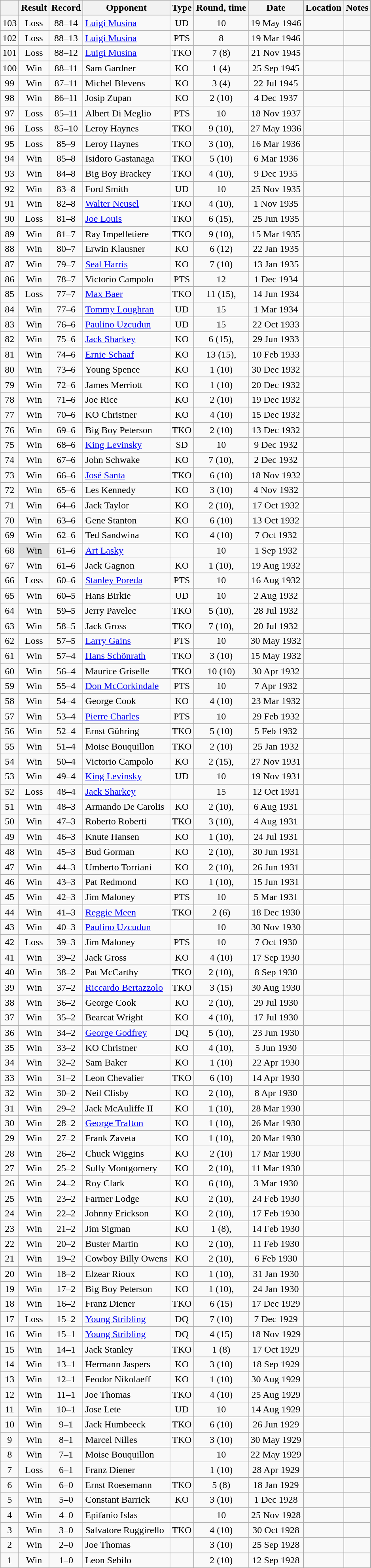<table class="wikitable mw-collapsible mw-collapsed" style="text-align:center">
<tr>
<th></th>
<th>Result</th>
<th>Record</th>
<th>Opponent</th>
<th>Type</th>
<th>Round, time</th>
<th>Date</th>
<th>Location</th>
<th>Notes</th>
</tr>
<tr>
<td>103</td>
<td>Loss</td>
<td>88–14 </td>
<td style="text-align:left;"><a href='#'>Luigi Musina</a></td>
<td>UD</td>
<td>10</td>
<td>19 May 1946</td>
<td style="text-align:left;"></td>
<td style="text-align:left;"></td>
</tr>
<tr>
<td>102</td>
<td>Loss</td>
<td>88–13 </td>
<td style="text-align:left;"><a href='#'>Luigi Musina</a></td>
<td>PTS</td>
<td>8</td>
<td>19 Mar 1946</td>
<td style="text-align:left;"></td>
<td style="text-align:left;"></td>
</tr>
<tr>
<td>101</td>
<td>Loss</td>
<td>88–12 </td>
<td style="text-align:left;"><a href='#'>Luigi Musina</a></td>
<td>TKO</td>
<td>7 (8)</td>
<td>21 Nov 1945</td>
<td style="text-align:left;"></td>
<td style="text-align:left;"></td>
</tr>
<tr>
<td>100</td>
<td>Win</td>
<td>88–11 </td>
<td style="text-align:left;">Sam Gardner</td>
<td>KO</td>
<td>1 (4)</td>
<td>25 Sep 1945</td>
<td style="text-align:left;"></td>
<td style="text-align:left;"></td>
</tr>
<tr>
<td>99</td>
<td>Win</td>
<td>87–11 </td>
<td style="text-align:left;">Michel Blevens</td>
<td>KO</td>
<td>3 (4)</td>
<td>22 Jul 1945</td>
<td style="text-align:left;"></td>
<td style="text-align:left;"></td>
</tr>
<tr>
<td>98</td>
<td>Win</td>
<td>86–11 </td>
<td style="text-align:left;">Josip Zupan</td>
<td>KO</td>
<td>2 (10)</td>
<td>4 Dec 1937</td>
<td style="text-align:left;"></td>
<td style="text-align:left;"></td>
</tr>
<tr>
<td>97</td>
<td>Loss</td>
<td>85–11 </td>
<td style="text-align:left;">Albert Di Meglio</td>
<td>PTS</td>
<td>10</td>
<td>18 Nov 1937</td>
<td style="text-align:left;"></td>
<td style="text-align:left;"></td>
</tr>
<tr>
<td>96</td>
<td>Loss</td>
<td>85–10 </td>
<td style="text-align:left;">Leroy Haynes</td>
<td>TKO</td>
<td>9 (10), </td>
<td>27 May 1936</td>
<td style="text-align:left;"></td>
<td style="text-align:left;"></td>
</tr>
<tr>
<td>95</td>
<td>Loss</td>
<td>85–9 </td>
<td style="text-align:left;">Leroy Haynes</td>
<td>TKO</td>
<td>3 (10), </td>
<td>16 Mar 1936</td>
<td style="text-align:left;"></td>
<td style="text-align:left;"></td>
</tr>
<tr>
<td>94</td>
<td>Win</td>
<td>85–8 </td>
<td style="text-align:left;">Isidoro Gastanaga</td>
<td>TKO</td>
<td>5 (10)</td>
<td>6 Mar 1936</td>
<td style="text-align:left;"></td>
<td style="text-align:left;"></td>
</tr>
<tr>
<td>93</td>
<td>Win</td>
<td>84–8 </td>
<td style="text-align:left;">Big Boy Brackey</td>
<td>TKO</td>
<td>4 (10), </td>
<td>9 Dec 1935</td>
<td style="text-align:left;"></td>
<td style="text-align:left;"></td>
</tr>
<tr>
<td>92</td>
<td>Win</td>
<td>83–8 </td>
<td style="text-align:left;">Ford Smith</td>
<td>UD</td>
<td>10</td>
<td>25 Nov 1935</td>
<td style="text-align:left;"></td>
<td style="text-align:left;"></td>
</tr>
<tr>
<td>91</td>
<td>Win</td>
<td>82–8 </td>
<td style="text-align:left;"><a href='#'>Walter Neusel</a></td>
<td>TKO</td>
<td>4 (10), </td>
<td>1 Nov 1935</td>
<td style="text-align:left;"></td>
<td style="text-align:left;"></td>
</tr>
<tr>
<td>90</td>
<td>Loss</td>
<td>81–8 </td>
<td style="text-align:left;"><a href='#'>Joe Louis</a></td>
<td>TKO</td>
<td>6 (15), </td>
<td>25 Jun 1935</td>
<td style="text-align:left;"></td>
<td style="text-align:left;"></td>
</tr>
<tr>
<td>89</td>
<td>Win</td>
<td>81–7 </td>
<td style="text-align:left;">Ray Impelletiere</td>
<td>TKO</td>
<td>9 (10), </td>
<td>15 Mar 1935</td>
<td style="text-align:left;"></td>
<td style="text-align:left;"></td>
</tr>
<tr>
<td>88</td>
<td>Win</td>
<td>80–7 </td>
<td style="text-align:left;">Erwin Klausner</td>
<td>KO</td>
<td>6 (12)</td>
<td>22 Jan 1935</td>
<td style="text-align:left;"></td>
<td style="text-align:left;"></td>
</tr>
<tr>
<td>87</td>
<td>Win</td>
<td>79–7 </td>
<td style="text-align:left;"><a href='#'>Seal Harris</a></td>
<td>KO</td>
<td>7 (10)</td>
<td>13 Jan 1935</td>
<td style="text-align:left;"></td>
<td style="text-align:left;"></td>
</tr>
<tr>
<td>86</td>
<td>Win</td>
<td>78–7 </td>
<td style="text-align:left;">Victorio Campolo</td>
<td>PTS</td>
<td>12</td>
<td>1 Dec 1934</td>
<td style="text-align:left;"></td>
<td style="text-align:left;"></td>
</tr>
<tr>
<td>85</td>
<td>Loss</td>
<td>77–7 </td>
<td style="text-align:left;"><a href='#'>Max Baer</a></td>
<td>TKO</td>
<td>11 (15), </td>
<td>14 Jun 1934</td>
<td style="text-align:left;"></td>
<td style="text-align:left;"></td>
</tr>
<tr>
<td>84</td>
<td>Win</td>
<td>77–6 </td>
<td style="text-align:left;"><a href='#'>Tommy Loughran</a></td>
<td>UD</td>
<td>15</td>
<td>1 Mar 1934</td>
<td style="text-align:left;"></td>
<td style="text-align:left;"></td>
</tr>
<tr>
<td>83</td>
<td>Win</td>
<td>76–6 </td>
<td style="text-align:left;"><a href='#'>Paulino Uzcudun</a></td>
<td>UD</td>
<td>15</td>
<td>22 Oct 1933</td>
<td style="text-align:left;"></td>
<td style="text-align:left;"></td>
</tr>
<tr>
<td>82</td>
<td>Win</td>
<td>75–6 </td>
<td style="text-align:left;"><a href='#'>Jack Sharkey</a></td>
<td>KO</td>
<td>6 (15), </td>
<td>29 Jun 1933</td>
<td style="text-align:left;"></td>
<td style="text-align:left;"></td>
</tr>
<tr>
<td>81</td>
<td>Win</td>
<td>74–6 </td>
<td style="text-align:left;"><a href='#'>Ernie Schaaf</a></td>
<td>KO</td>
<td>13 (15), </td>
<td>10 Feb 1933</td>
<td style="text-align:left;"></td>
<td style="text-align:left;"></td>
</tr>
<tr>
<td>80</td>
<td>Win</td>
<td>73–6 </td>
<td style="text-align:left;">Young Spence</td>
<td>KO</td>
<td>1 (10)</td>
<td>30 Dec 1932</td>
<td style="text-align:left;"></td>
<td style="text-align:left;"></td>
</tr>
<tr>
<td>79</td>
<td>Win</td>
<td>72–6 </td>
<td style="text-align:left;">James Merriott</td>
<td>KO</td>
<td>1 (10)</td>
<td>20 Dec 1932</td>
<td style="text-align:left;"></td>
<td style="text-align:left;"></td>
</tr>
<tr>
<td>78</td>
<td>Win</td>
<td>71–6 </td>
<td style="text-align:left;">Joe Rice</td>
<td>KO</td>
<td>2 (10)</td>
<td>19 Dec 1932</td>
<td style="text-align:left;"></td>
<td style="text-align:left;"></td>
</tr>
<tr>
<td>77</td>
<td>Win</td>
<td>70–6 </td>
<td style="text-align:left;">KO Christner</td>
<td>KO</td>
<td>4 (10)</td>
<td>15 Dec 1932</td>
<td style="text-align:left;"></td>
<td style="text-align:left;"></td>
</tr>
<tr>
<td>76</td>
<td>Win</td>
<td>69–6 </td>
<td style="text-align:left;">Big Boy Peterson</td>
<td>TKO</td>
<td>2 (10)</td>
<td>13 Dec 1932</td>
<td style="text-align:left;"></td>
<td style="text-align:left;"></td>
</tr>
<tr>
<td>75</td>
<td>Win</td>
<td>68–6 </td>
<td style="text-align:left;"><a href='#'>King Levinsky</a></td>
<td>SD</td>
<td>10</td>
<td>9 Dec 1932</td>
<td style="text-align:left;"></td>
<td style="text-align:left;"></td>
</tr>
<tr>
<td>74</td>
<td>Win</td>
<td>67–6 </td>
<td style="text-align:left;">John Schwake</td>
<td>KO</td>
<td>7 (10), </td>
<td>2 Dec 1932</td>
<td style="text-align:left;"></td>
<td style="text-align:left;"></td>
</tr>
<tr>
<td>73</td>
<td>Win</td>
<td>66–6 </td>
<td style="text-align:left;"><a href='#'>José Santa</a></td>
<td>TKO</td>
<td>6 (10)</td>
<td>18 Nov 1932</td>
<td style="text-align:left;"></td>
<td style="text-align:left;"></td>
</tr>
<tr>
<td>72</td>
<td>Win</td>
<td>65–6 </td>
<td style="text-align:left;">Les Kennedy</td>
<td>KO</td>
<td>3 (10)</td>
<td>4 Nov 1932</td>
<td style="text-align:left;"></td>
<td style="text-align:left;"></td>
</tr>
<tr>
<td>71</td>
<td>Win</td>
<td>64–6 </td>
<td style="text-align:left;">Jack Taylor</td>
<td>KO</td>
<td>2 (10), </td>
<td>17 Oct 1932</td>
<td style="text-align:left;"></td>
<td style="text-align:left;"></td>
</tr>
<tr>
<td>70</td>
<td>Win</td>
<td>63–6 </td>
<td style="text-align:left;">Gene Stanton</td>
<td>KO</td>
<td>6 (10)</td>
<td>13 Oct 1932</td>
<td style="text-align:left;"></td>
<td style="text-align:left;"></td>
</tr>
<tr>
<td>69</td>
<td>Win</td>
<td>62–6 </td>
<td style="text-align:left;">Ted Sandwina</td>
<td>KO</td>
<td>4 (10)</td>
<td>7 Oct 1932</td>
<td style="text-align:left;"></td>
<td style="text-align:left;"></td>
</tr>
<tr>
<td>68</td>
<td style="background:#DDD">Win</td>
<td>61–6 </td>
<td style="text-align:left;"><a href='#'>Art Lasky</a></td>
<td></td>
<td>10</td>
<td>1 Sep 1932</td>
<td style="text-align:left;"></td>
<td style="text-align:left;"></td>
</tr>
<tr>
<td>67</td>
<td>Win</td>
<td>61–6</td>
<td style="text-align:left;">Jack Gagnon</td>
<td>KO</td>
<td>1 (10), </td>
<td>19 Aug 1932</td>
<td style="text-align:left;"></td>
<td style="text-align:left;"></td>
</tr>
<tr>
<td>66</td>
<td>Loss</td>
<td>60–6</td>
<td style="text-align:left;"><a href='#'>Stanley Poreda</a></td>
<td>PTS</td>
<td>10</td>
<td>16 Aug 1932</td>
<td style="text-align:left;"></td>
<td style="text-align:left;"></td>
</tr>
<tr>
<td>65</td>
<td>Win</td>
<td>60–5</td>
<td style="text-align:left;">Hans Birkie</td>
<td>UD</td>
<td>10</td>
<td>2 Aug 1932</td>
<td style="text-align:left;"></td>
<td style="text-align:left;"></td>
</tr>
<tr>
<td>64</td>
<td>Win</td>
<td>59–5</td>
<td style="text-align:left;">Jerry Pavelec</td>
<td>TKO</td>
<td>5 (10), </td>
<td>28 Jul 1932</td>
<td style="text-align:left;"></td>
<td style="text-align:left;"></td>
</tr>
<tr>
<td>63</td>
<td>Win</td>
<td>58–5</td>
<td style="text-align:left;">Jack Gross</td>
<td>TKO</td>
<td>7 (10), </td>
<td>20 Jul 1932</td>
<td style="text-align:left;"></td>
<td style="text-align:left;"></td>
</tr>
<tr>
<td>62</td>
<td>Loss</td>
<td>57–5</td>
<td style="text-align:left;"><a href='#'>Larry Gains</a></td>
<td>PTS</td>
<td>10</td>
<td>30 May 1932</td>
<td style="text-align:left;"></td>
<td style="text-align:left;"></td>
</tr>
<tr>
<td>61</td>
<td>Win</td>
<td>57–4</td>
<td style="text-align:left;"><a href='#'>Hans Schönrath</a></td>
<td>TKO</td>
<td>3 (10)</td>
<td>15 May 1932</td>
<td style="text-align:left;"></td>
<td style="text-align:left;"></td>
</tr>
<tr>
<td>60</td>
<td>Win</td>
<td>56–4</td>
<td style="text-align:left;">Maurice Griselle</td>
<td>TKO</td>
<td>10 (10)</td>
<td>30 Apr 1932</td>
<td style="text-align:left;"></td>
<td style="text-align:left;"></td>
</tr>
<tr>
<td>59</td>
<td>Win</td>
<td>55–4</td>
<td style="text-align:left;"><a href='#'>Don McCorkindale</a></td>
<td>PTS</td>
<td>10</td>
<td>7 Apr 1932</td>
<td style="text-align:left;"></td>
<td style="text-align:left;"></td>
</tr>
<tr>
<td>58</td>
<td>Win</td>
<td>54–4</td>
<td style="text-align:left;">George Cook</td>
<td>KO</td>
<td>4 (10)</td>
<td>23 Mar 1932</td>
<td style="text-align:left;"></td>
<td style="text-align:left;"></td>
</tr>
<tr>
<td>57</td>
<td>Win</td>
<td>53–4</td>
<td style="text-align:left;"><a href='#'>Pierre Charles</a></td>
<td>PTS</td>
<td>10</td>
<td>29 Feb 1932</td>
<td style="text-align:left;"></td>
<td style="text-align:left;"></td>
</tr>
<tr>
<td>56</td>
<td>Win</td>
<td>52–4</td>
<td style="text-align:left;">Ernst Gühring</td>
<td>TKO</td>
<td>5 (10)</td>
<td>5 Feb 1932</td>
<td style="text-align:left;"></td>
<td style="text-align:left;"></td>
</tr>
<tr>
<td>55</td>
<td>Win</td>
<td>51–4</td>
<td style="text-align:left;">Moise Bouquillon</td>
<td>TKO</td>
<td>2 (10)</td>
<td>25 Jan 1932</td>
<td style="text-align:left;"></td>
<td style="text-align:left;"></td>
</tr>
<tr>
<td>54</td>
<td>Win</td>
<td>50–4</td>
<td style="text-align:left;">Victorio Campolo</td>
<td>KO</td>
<td>2 (15), </td>
<td>27 Nov 1931</td>
<td style="text-align:left;"></td>
<td style="text-align:left;"></td>
</tr>
<tr>
<td>53</td>
<td>Win</td>
<td>49–4</td>
<td style="text-align:left;"><a href='#'>King Levinsky</a></td>
<td>UD</td>
<td>10</td>
<td>19 Nov 1931</td>
<td style="text-align:left;"></td>
<td style="text-align:left;"></td>
</tr>
<tr>
<td>52</td>
<td>Loss</td>
<td>48–4</td>
<td style="text-align:left;"><a href='#'>Jack Sharkey</a></td>
<td></td>
<td>15</td>
<td>12 Oct 1931</td>
<td style="text-align:left;"></td>
<td style="text-align:left;"></td>
</tr>
<tr>
<td>51</td>
<td>Win</td>
<td>48–3</td>
<td style="text-align:left;">Armando De Carolis</td>
<td>KO</td>
<td>2 (10), </td>
<td>6 Aug 1931</td>
<td style="text-align:left;"></td>
<td></td>
</tr>
<tr>
<td>50</td>
<td>Win</td>
<td>47–3</td>
<td style="text-align:left;">Roberto Roberti</td>
<td>TKO</td>
<td>3 (10), </td>
<td>4 Aug 1931</td>
<td style="text-align:left;"></td>
<td></td>
</tr>
<tr>
<td>49</td>
<td>Win</td>
<td>46–3</td>
<td style="text-align:left;">Knute Hansen</td>
<td>KO</td>
<td>1 (10), </td>
<td>24 Jul 1931</td>
<td style="text-align:left;"></td>
<td></td>
</tr>
<tr>
<td>48</td>
<td>Win</td>
<td>45–3</td>
<td style="text-align:left;">Bud Gorman</td>
<td>KO</td>
<td>2 (10), </td>
<td>30 Jun 1931</td>
<td style="text-align:left;"></td>
<td></td>
</tr>
<tr>
<td>47</td>
<td>Win</td>
<td>44–3</td>
<td style="text-align:left;">Umberto Torriani</td>
<td>KO</td>
<td>2 (10), </td>
<td>26 Jun 1931</td>
<td style="text-align:left;"></td>
<td></td>
</tr>
<tr>
<td>46</td>
<td>Win</td>
<td>43–3</td>
<td style="text-align:left;">Pat Redmond</td>
<td>KO</td>
<td>1 (10), </td>
<td>15 Jun 1931</td>
<td style="text-align:left;"></td>
<td></td>
</tr>
<tr>
<td>45</td>
<td>Win</td>
<td>42–3</td>
<td style="text-align:left;">Jim Maloney</td>
<td>PTS</td>
<td>10</td>
<td>5 Mar 1931</td>
<td style="text-align:left;"></td>
<td></td>
</tr>
<tr>
<td>44</td>
<td>Win</td>
<td>41–3</td>
<td style="text-align:left;"><a href='#'>Reggie Meen</a></td>
<td>TKO</td>
<td>2 (6)</td>
<td>18 Dec 1930</td>
<td style="text-align:left;"></td>
<td></td>
</tr>
<tr>
<td>43</td>
<td>Win</td>
<td>40–3</td>
<td style="text-align:left;"><a href='#'>Paulino Uzcudun</a></td>
<td></td>
<td>10</td>
<td>30 Nov 1930</td>
<td style="text-align:left;"></td>
<td></td>
</tr>
<tr>
<td>42</td>
<td>Loss</td>
<td>39–3</td>
<td style="text-align:left;">Jim Maloney</td>
<td>PTS</td>
<td>10</td>
<td>7 Oct 1930</td>
<td style="text-align:left;"></td>
<td></td>
</tr>
<tr>
<td>41</td>
<td>Win</td>
<td>39–2</td>
<td style="text-align:left;">Jack Gross</td>
<td>KO</td>
<td>4 (10)</td>
<td>17 Sep 1930</td>
<td style="text-align:left;"></td>
<td></td>
</tr>
<tr>
<td>40</td>
<td>Win</td>
<td>38–2</td>
<td style="text-align:left;">Pat McCarthy</td>
<td>TKO</td>
<td>2 (10), </td>
<td>8 Sep 1930</td>
<td style="text-align:left;"></td>
<td></td>
</tr>
<tr>
<td>39</td>
<td>Win</td>
<td>37–2</td>
<td style="text-align:left;"><a href='#'>Riccardo Bertazzolo</a></td>
<td>TKO</td>
<td>3 (15)</td>
<td>30 Aug 1930</td>
<td style="text-align:left;"></td>
<td></td>
</tr>
<tr>
<td>38</td>
<td>Win</td>
<td>36–2</td>
<td style="text-align:left;">George Cook</td>
<td>KO</td>
<td>2 (10), </td>
<td>29 Jul 1930</td>
<td style="text-align:left;"></td>
<td></td>
</tr>
<tr>
<td>37</td>
<td>Win</td>
<td>35–2</td>
<td style="text-align:left;">Bearcat Wright</td>
<td>KO</td>
<td>4 (10), </td>
<td>17 Jul 1930</td>
<td style="text-align:left;"></td>
<td></td>
</tr>
<tr>
<td>36</td>
<td>Win</td>
<td>34–2</td>
<td style="text-align:left;"><a href='#'>George Godfrey</a></td>
<td>DQ</td>
<td>5 (10), </td>
<td>23 Jun 1930</td>
<td style="text-align:left;"></td>
<td></td>
</tr>
<tr>
<td>35</td>
<td>Win</td>
<td>33–2</td>
<td style="text-align:left;">KO Christner</td>
<td>KO</td>
<td>4 (10), </td>
<td>5 Jun 1930</td>
<td style="text-align:left;"></td>
<td></td>
</tr>
<tr>
<td>34</td>
<td>Win</td>
<td>32–2</td>
<td style="text-align:left;">Sam Baker</td>
<td>KO</td>
<td>1 (10)</td>
<td>22 Apr 1930</td>
<td style="text-align:left;"></td>
<td></td>
</tr>
<tr>
<td>33</td>
<td>Win</td>
<td>31–2</td>
<td style="text-align:left;">Leon Chevalier</td>
<td>TKO</td>
<td>6 (10)</td>
<td>14 Apr 1930</td>
<td style="text-align:left;"></td>
<td></td>
</tr>
<tr>
<td>32</td>
<td>Win</td>
<td>30–2</td>
<td style="text-align:left;">Neil Clisby</td>
<td>KO</td>
<td>2 (10), </td>
<td>8 Apr 1930</td>
<td style="text-align:left;"></td>
<td></td>
</tr>
<tr>
<td>31</td>
<td>Win</td>
<td>29–2</td>
<td style="text-align:left;">Jack McAuliffe II</td>
<td>KO</td>
<td>1 (10), </td>
<td>28 Mar 1930</td>
<td style="text-align:left;"></td>
<td></td>
</tr>
<tr>
<td>30</td>
<td>Win</td>
<td>28–2</td>
<td style="text-align:left;"><a href='#'>George Trafton</a></td>
<td>KO</td>
<td>1 (10), </td>
<td>26 Mar 1930</td>
<td style="text-align:left;"></td>
<td></td>
</tr>
<tr>
<td>29</td>
<td>Win</td>
<td>27–2</td>
<td style="text-align:left;">Frank Zaveta</td>
<td>KO</td>
<td>1 (10), </td>
<td>20 Mar 1930</td>
<td style="text-align:left;"></td>
<td></td>
</tr>
<tr>
<td>28</td>
<td>Win</td>
<td>26–2</td>
<td style="text-align:left;">Chuck Wiggins</td>
<td>KO</td>
<td>2 (10)</td>
<td>17 Mar 1930</td>
<td style="text-align:left;"></td>
<td></td>
</tr>
<tr>
<td>27</td>
<td>Win</td>
<td>25–2</td>
<td style="text-align:left;">Sully Montgomery</td>
<td>KO</td>
<td>2 (10), </td>
<td>11 Mar 1930</td>
<td style="text-align:left;"></td>
<td></td>
</tr>
<tr>
<td>26</td>
<td>Win</td>
<td>24–2</td>
<td style="text-align:left;">Roy Clark</td>
<td>KO</td>
<td>6 (10), </td>
<td>3 Mar 1930</td>
<td style="text-align:left;"></td>
<td></td>
</tr>
<tr>
<td>25</td>
<td>Win</td>
<td>23–2</td>
<td style="text-align:left;">Farmer Lodge</td>
<td>KO</td>
<td>2 (10), </td>
<td>24 Feb 1930</td>
<td style="text-align:left;"></td>
<td></td>
</tr>
<tr>
<td>24</td>
<td>Win</td>
<td>22–2</td>
<td style="text-align:left;">Johnny Erickson</td>
<td>KO</td>
<td>2 (10), </td>
<td>17 Feb 1930</td>
<td style="text-align:left;"></td>
<td></td>
</tr>
<tr>
<td>23</td>
<td>Win</td>
<td>21–2</td>
<td style="text-align:left;">Jim Sigman</td>
<td>KO</td>
<td>1 (8), </td>
<td>14 Feb 1930</td>
<td style="text-align:left;"></td>
<td></td>
</tr>
<tr>
<td>22</td>
<td>Win</td>
<td>20–2</td>
<td style="text-align:left;">Buster Martin</td>
<td>KO</td>
<td>2 (10), </td>
<td>11 Feb 1930</td>
<td style="text-align:left;"></td>
<td></td>
</tr>
<tr>
<td>21</td>
<td>Win</td>
<td>19–2</td>
<td style="text-align:left;">Cowboy Billy Owens</td>
<td>KO</td>
<td>2 (10), </td>
<td>6 Feb 1930</td>
<td style="text-align:left;"></td>
<td></td>
</tr>
<tr>
<td>20</td>
<td>Win</td>
<td>18–2</td>
<td style="text-align:left;">Elzear Rioux</td>
<td>KO</td>
<td>1 (10), </td>
<td>31 Jan 1930</td>
<td style="text-align:left;"></td>
<td></td>
</tr>
<tr>
<td>19</td>
<td>Win</td>
<td>17–2</td>
<td style="text-align:left;">Big Boy Peterson</td>
<td>KO</td>
<td>1 (10), </td>
<td>24 Jan 1930</td>
<td style="text-align:left;"></td>
<td></td>
</tr>
<tr>
<td>18</td>
<td>Win</td>
<td>16–2</td>
<td style="text-align:left;">Franz Diener</td>
<td>TKO</td>
<td>6 (15)</td>
<td>17 Dec 1929</td>
<td style="text-align:left;"></td>
<td></td>
</tr>
<tr>
<td>17</td>
<td>Loss</td>
<td>15–2</td>
<td style="text-align:left;"><a href='#'>Young Stribling</a></td>
<td>DQ</td>
<td>7 (10)</td>
<td>7 Dec 1929</td>
<td style="text-align:left;"></td>
<td></td>
</tr>
<tr>
<td>16</td>
<td>Win</td>
<td>15–1</td>
<td style="text-align:left;"><a href='#'>Young Stribling</a></td>
<td>DQ</td>
<td>4 (15)</td>
<td>18 Nov 1929</td>
<td style="text-align:left;"></td>
<td></td>
</tr>
<tr>
<td>15</td>
<td>Win</td>
<td>14–1</td>
<td style="text-align:left;">Jack Stanley</td>
<td>TKO</td>
<td>1 (8)</td>
<td>17 Oct 1929</td>
<td style="text-align:left;"></td>
<td></td>
</tr>
<tr>
<td>14</td>
<td>Win</td>
<td>13–1</td>
<td style="text-align:left;">Hermann Jaspers</td>
<td>KO</td>
<td>3 (10)</td>
<td>18 Sep 1929</td>
<td style="text-align:left;"></td>
<td></td>
</tr>
<tr>
<td>13</td>
<td>Win</td>
<td>12–1</td>
<td style="text-align:left;">Feodor Nikolaeff</td>
<td>KO</td>
<td>1 (10)</td>
<td>30 Aug 1929</td>
<td style="text-align:left;"></td>
<td></td>
</tr>
<tr>
<td>12</td>
<td>Win</td>
<td>11–1</td>
<td style="text-align:left;">Joe Thomas</td>
<td>TKO</td>
<td>4 (10)</td>
<td>25 Aug 1929</td>
<td style="text-align:left;"></td>
<td></td>
</tr>
<tr>
<td>11</td>
<td>Win</td>
<td>10–1</td>
<td style="text-align:left;">Jose Lete</td>
<td>UD</td>
<td>10</td>
<td>14 Aug 1929</td>
<td style="text-align:left;"></td>
<td></td>
</tr>
<tr>
<td>10</td>
<td>Win</td>
<td>9–1</td>
<td style="text-align:left;">Jack Humbeeck</td>
<td>TKO</td>
<td>6 (10)</td>
<td>26 Jun 1929</td>
<td style="text-align:left;"></td>
<td></td>
</tr>
<tr>
<td>9</td>
<td>Win</td>
<td>8–1</td>
<td style="text-align:left;">Marcel Nilles</td>
<td>TKO</td>
<td>3 (10)</td>
<td>30 May 1929</td>
<td style="text-align:left;"></td>
<td></td>
</tr>
<tr>
<td>8</td>
<td>Win</td>
<td>7–1</td>
<td style="text-align:left;">Moise Bouquillon</td>
<td></td>
<td>10</td>
<td>22 May 1929</td>
<td style="text-align:left;"></td>
<td></td>
</tr>
<tr>
<td>7</td>
<td>Loss</td>
<td>6–1</td>
<td style="text-align:left;">Franz Diener</td>
<td></td>
<td>1 (10)</td>
<td>28 Apr 1929</td>
<td style="text-align:left;"></td>
<td></td>
</tr>
<tr>
<td>6</td>
<td>Win</td>
<td>6–0</td>
<td style="text-align:left;">Ernst Roesemann</td>
<td>TKO</td>
<td>5 (8)</td>
<td>18 Jan 1929</td>
<td style="text-align:left;"></td>
<td style="text-align:left;"></td>
</tr>
<tr>
<td>5</td>
<td>Win</td>
<td>5–0</td>
<td style="text-align:left;">Constant Barrick</td>
<td>KO</td>
<td>3 (10)</td>
<td>1 Dec 1928</td>
<td style="text-align:left;"></td>
<td style="text-align:left;"></td>
</tr>
<tr>
<td>4</td>
<td>Win</td>
<td>4–0</td>
<td style="text-align:left;">Epifanio Islas</td>
<td></td>
<td>10</td>
<td>25 Nov 1928</td>
<td style="text-align:left;"></td>
<td style="text-align:left;"></td>
</tr>
<tr>
<td>3</td>
<td>Win</td>
<td>3–0</td>
<td style="text-align:left;">Salvatore Ruggirello</td>
<td>TKO</td>
<td>4 (10)</td>
<td>30 Oct 1928</td>
<td style="text-align:left;"></td>
<td></td>
</tr>
<tr>
<td>2</td>
<td>Win</td>
<td>2–0</td>
<td style="text-align:left;">Joe Thomas</td>
<td></td>
<td>3 (10)</td>
<td>25 Sep 1928</td>
<td style="text-align:left;"></td>
<td></td>
</tr>
<tr>
<td>1</td>
<td>Win</td>
<td>1–0</td>
<td style="text-align:left;">Leon Sebilo</td>
<td></td>
<td>2 (10)</td>
<td>12 Sep 1928</td>
<td style="text-align:left;"></td>
<td style="text-align:left;"></td>
</tr>
</table>
